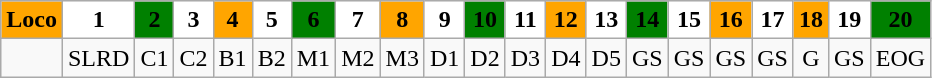<table class="wikitable plainrowheaders unsortable" style="text-align:center">
<tr>
<th scope="col" style="background:orange;">Loco</th>
<th scope="col" style="background:white;">1</th>
<th scope="col" style="background:green;">2</th>
<th scope="col" style="background:white;">3</th>
<th scope="col" style="background:orange;">4</th>
<th scope="col" style="background:white;">5</th>
<th scope="col" style="background:green;">6</th>
<th scope="col" style="background:white;">7</th>
<th scope="col" style="background:orange;">8</th>
<th scope="col" style="background:white;">9</th>
<th scope="col" style="background:green;">10</th>
<th scope="col" style="background:white;">11</th>
<th scope="col" style="background:orange;">12</th>
<th scope="col" style="background:white;">13</th>
<th scope="col" style="background:green;">14</th>
<th scope="col" style="background:white;">15</th>
<th scope="col" style="background:orange;">16</th>
<th scope="col" style="background:white;">17</th>
<th scope="col" style="background: orange;">18</th>
<th scope="col" style="background:white;">19</th>
<th scope="col" style="background: green;">20</th>
</tr>
<tr>
<td></td>
<td>SLRD</td>
<td>C1</td>
<td>C2</td>
<td>B1</td>
<td>B2</td>
<td>M1</td>
<td>M2</td>
<td>M3</td>
<td>D1</td>
<td>D2</td>
<td>D3</td>
<td>D4</td>
<td>D5</td>
<td>GS</td>
<td>GS</td>
<td>GS</td>
<td>GS</td>
<td>G</td>
<td>GS</td>
<td>EOG</td>
</tr>
</table>
